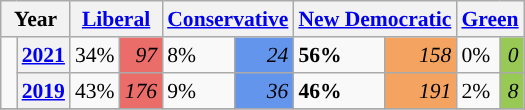<table class="wikitable" style="float:right; width:400; font-size:90%; margin-left:1em;">
<tr>
<th colspan="2" scope="col">Year</th>
<th colspan="2" scope="col"><a href='#'>Liberal</a></th>
<th colspan="2" scope="col"><a href='#'>Conservative</a></th>
<th colspan="2" scope="col"><a href='#'>New Democratic</a></th>
<th colspan="2" scope="col"><a href='#'>Green</a></th>
</tr>
<tr>
<td rowspan="2" style="width: 0.25em; background-color: "></td>
<th><a href='#'>2021</a></th>
<td>34%</td>
<td style="text-align:right; background:#EA6D6A;"><em>97</em></td>
<td>8%</td>
<td style="text-align:right; background:#6495ED;"><em>24</em></td>
<td><strong>56%</strong></td>
<td style="text-align:right; background:#F4A460;"><em>158</em></td>
<td>0%</td>
<td style="text-align:right; background:#99C955;"><em>0</em></td>
</tr>
<tr>
<th><a href='#'>2019</a></th>
<td>43%</td>
<td style="text-align:right; background:#EA6D6A;"><em>176</em></td>
<td>9%</td>
<td style="text-align:right; background:#6495ED;"><em>36</em></td>
<td><strong>46%</strong></td>
<td style="text-align:right; background:#F4A460;"><em>191</em></td>
<td>2%</td>
<td style="text-align:right; background:#99C955;"><em>8</em></td>
</tr>
<tr>
</tr>
</table>
